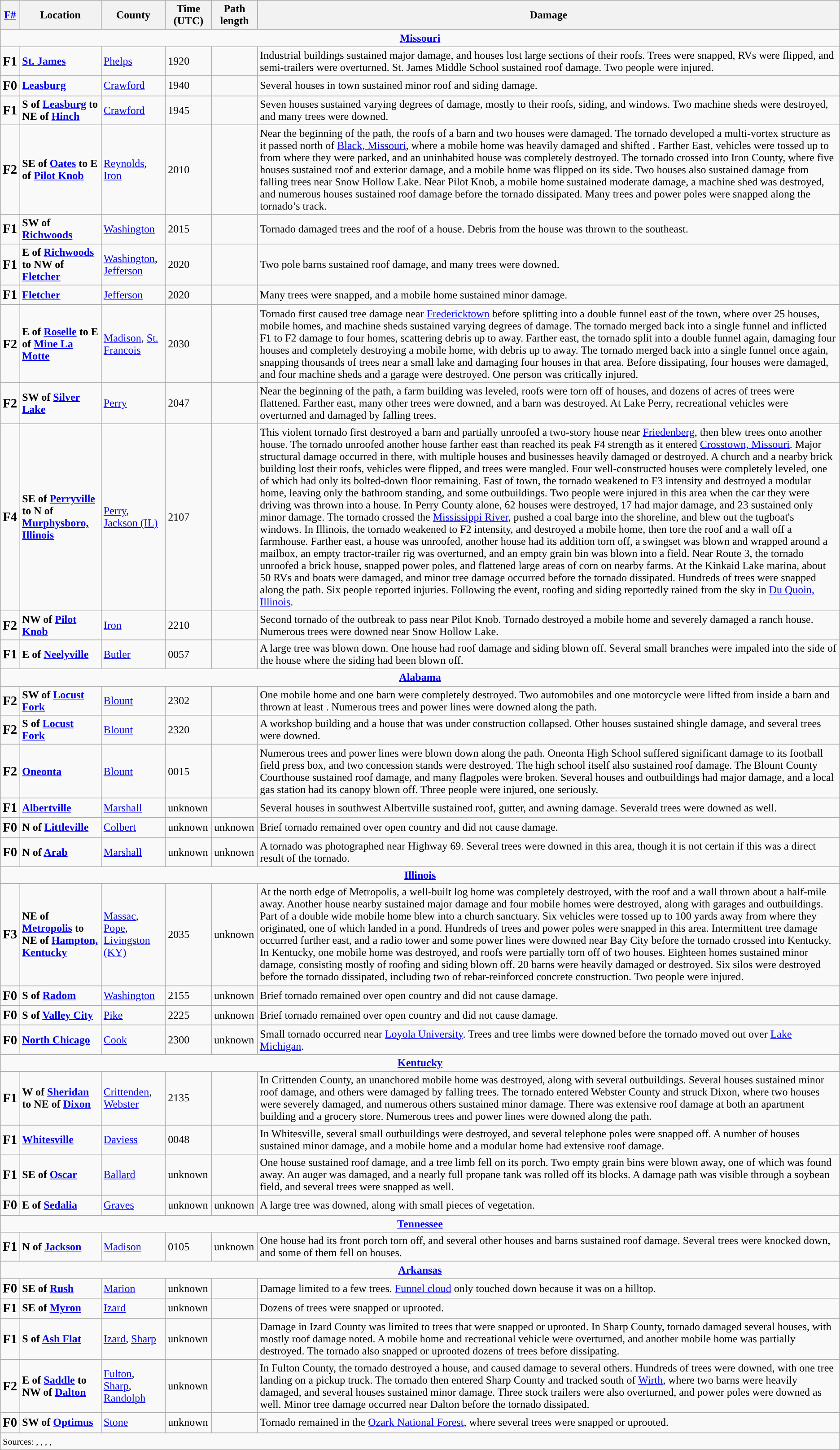<table class="wikitable">
<tr>
<th><strong><a href='#'>F#</a></strong></th>
<th><strong>Location</strong></th>
<th><strong>County</strong></th>
<th><strong>Time (UTC)</strong></th>
<th><strong>Path length</strong></th>
<th><strong>Damage</strong></th>
</tr>
<tr>
<td colspan="7" align=center><strong><a href='#'>Missouri</a></strong></td>
</tr>
<tr>
<td><big><strong>F1</strong></big></td>
<td><strong><a href='#'>St. James</a></strong></td>
<td><a href='#'>Phelps</a></td>
<td>1920</td>
<td></td>
<td>Industrial buildings sustained major damage, and houses lost large sections of their roofs. Trees were snapped, RVs were flipped, and semi-trailers were overturned. St. James Middle School sustained roof damage. Two people were injured.</td>
</tr>
<tr>
<td><big><strong>F0</strong></big></td>
<td><strong><a href='#'>Leasburg</a></strong></td>
<td><a href='#'>Crawford</a></td>
<td>1940</td>
<td></td>
<td>Several houses in town sustained minor roof and siding damage.</td>
</tr>
<tr>
<td><big><strong>F1</strong></big></td>
<td><strong>S of <a href='#'>Leasburg</a> to NE of <a href='#'>Hinch</a></strong></td>
<td><a href='#'>Crawford</a></td>
<td>1945</td>
<td></td>
<td>Seven houses sustained varying degrees of damage, mostly to their roofs, siding, and windows. Two machine sheds were destroyed, and many trees were downed.</td>
</tr>
<tr>
<td><big><strong>F2</strong></big></td>
<td><strong>SE of <a href='#'>Oates</a> to E of <a href='#'>Pilot Knob</a></strong></td>
<td><a href='#'>Reynolds</a>, <a href='#'>Iron</a></td>
<td>2010</td>
<td></td>
<td>Near the beginning of the path, the roofs of a barn and two houses were damaged. The tornado developed a multi-vortex structure as it passed north of <a href='#'>Black, Missouri</a>, where a mobile home was heavily damaged and shifted . Farther East, vehicles were tossed up to  from where they were parked, and an uninhabited house was completely destroyed. The tornado crossed into Iron County, where five houses sustained roof and exterior damage, and a mobile home was flipped on its side. Two houses also sustained damage from falling trees near Snow Hollow Lake. Near Pilot Knob, a mobile home sustained moderate damage, a machine shed was destroyed, and numerous houses sustained roof damage before the tornado dissipated. Many trees and power poles were snapped along the tornado’s track.</td>
</tr>
<tr>
<td><big><strong>F1</strong></big></td>
<td><strong>SW of <a href='#'>Richwoods</a></strong></td>
<td><a href='#'>Washington</a></td>
<td>2015</td>
<td></td>
<td>Tornado damaged trees and the roof of a house. Debris from the house was thrown  to the southeast.</td>
</tr>
<tr>
<td><big><strong>F1</strong></big></td>
<td><strong>E of <a href='#'>Richwoods</a> to NW of <a href='#'>Fletcher</a></strong></td>
<td><a href='#'>Washington</a>, <a href='#'>Jefferson</a></td>
<td>2020</td>
<td></td>
<td>Two pole barns sustained roof damage, and many trees were downed.</td>
</tr>
<tr>
<td><big><strong>F1</strong></big></td>
<td><strong><a href='#'>Fletcher</a></strong></td>
<td><a href='#'>Jefferson</a></td>
<td>2020</td>
<td></td>
<td>Many trees were snapped, and a mobile home sustained minor damage.</td>
</tr>
<tr>
<td><big><strong>F2</strong></big></td>
<td><strong>E of <a href='#'>Roselle</a> to E of <a href='#'>Mine La Motte</a></strong></td>
<td><a href='#'>Madison</a>, <a href='#'>St. Francois</a></td>
<td>2030</td>
<td></td>
<td>Tornado first caused tree damage near <a href='#'>Fredericktown</a> before splitting into a double funnel east of the town, where over 25 houses, mobile homes, and machine sheds sustained varying degrees of damage. The tornado merged back into a single funnel and inflicted F1 to F2 damage to four homes, scattering debris up to  away. Farther east, the tornado split into a double funnel again, damaging four houses and completely destroying a mobile home, with debris up to   away. The tornado merged back into a single funnel once again, snapping thousands of trees near a small lake and damaging four houses in that area. Before dissipating, four houses were damaged, and four machine sheds and a garage were destroyed. One person was critically injured.</td>
</tr>
<tr>
<td><big><strong>F2</strong></big></td>
<td><strong>SW of <a href='#'>Silver Lake</a></strong></td>
<td><a href='#'>Perry</a></td>
<td>2047</td>
<td></td>
<td>Near the beginning of the path, a farm building was leveled, roofs were torn off of houses, and dozens of acres of trees were flattened. Farther east, many other trees were downed, and a barn was destroyed. At Lake Perry, recreational vehicles were overturned and damaged by falling trees.</td>
</tr>
<tr>
<td><big><strong>F4</strong></big></td>
<td><strong>SE of <a href='#'>Perryville</a> to N of <a href='#'>Murphysboro, Illinois</a></strong></td>
<td><a href='#'>Perry</a>, <a href='#'>Jackson (IL)</a></td>
<td>2107</td>
<td></td>
<td>This violent tornado first destroyed a barn and partially unroofed a two-story house near <a href='#'>Friedenberg</a>, then blew trees onto another house. The tornado unroofed another house farther east than reached its peak F4 strength as it entered <a href='#'>Crosstown, Missouri</a>. Major structural damage occurred in there, with multiple houses and businesses heavily damaged or destroyed. A church and a nearby brick building lost their roofs, vehicles were flipped, and trees were mangled. Four well-constructed houses were completely leveled, one of which had only its bolted-down floor remaining. East of town, the tornado weakened to F3 intensity and destroyed a modular home, leaving only the bathroom standing, and some outbuildings. Two people were injured in this area when the car they were driving was thrown into a house. In Perry County alone, 62 houses were destroyed, 17 had major damage, and 23 sustained only minor damage. The tornado crossed the <a href='#'>Mississippi River</a>, pushed a coal barge into the shoreline, and blew out the tugboat's windows. In Illinois, the tornado weakened to F2 intensity, and destroyed a mobile home, then tore the roof and a wall off a farmhouse. Farther east, a house was unroofed, another house had its addition torn off, a swingset was blown  and wrapped around a mailbox, an empty tractor-trailer rig was overturned, and an empty grain bin was blown  into a field. Near Route 3, the tornado unroofed a brick house, snapped power poles, and flattened large areas of corn on nearby farms. At the Kinkaid Lake marina, about 50 RVs and boats were damaged, and minor tree damage occurred before the tornado dissipated. Hundreds of trees were snapped along the path. Six people reported injuries. Following the event, roofing and siding reportedly rained from the sky in <a href='#'>Du Quoin, Illinois</a>.</td>
</tr>
<tr>
<td><big><strong>F2</strong></big></td>
<td><strong>NW of <a href='#'>Pilot Knob</a></strong></td>
<td><a href='#'>Iron</a></td>
<td>2210</td>
<td></td>
<td>Second tornado of the outbreak to pass near Pilot Knob. Tornado destroyed a mobile home and severely damaged a ranch house. Numerous trees were downed near Snow Hollow Lake.</td>
</tr>
<tr>
<td><big><strong>F1</strong></big></td>
<td><strong>E of <a href='#'>Neelyville</a></strong></td>
<td><a href='#'>Butler</a></td>
<td>0057</td>
<td></td>
<td>A large tree was blown down. One house had roof damage and siding blown off. Several small branches were impaled into the side of the house where the siding had been blown off.</td>
</tr>
<tr>
<td colspan="7" align=center><strong><a href='#'>Alabama</a></strong></td>
</tr>
<tr>
<td><big><strong>F2</strong></big></td>
<td><strong>SW of <a href='#'>Locust Fork</a></strong></td>
<td><a href='#'>Blount</a></td>
<td>2302</td>
<td></td>
<td>One mobile home and one barn were completely destroyed. Two automobiles and one motorcycle were lifted from inside a barn and thrown at least . Numerous trees and power lines were downed along the path.</td>
</tr>
<tr>
<td><big><strong>F2</strong></big></td>
<td><strong>S of <a href='#'>Locust Fork</a></strong></td>
<td><a href='#'>Blount</a></td>
<td>2320</td>
<td></td>
<td>A workshop building and a house that was under construction collapsed. Other houses sustained shingle damage, and several trees were downed.</td>
</tr>
<tr>
<td><big><strong>F2</strong></big></td>
<td><strong><a href='#'>Oneonta</a></strong></td>
<td><a href='#'>Blount</a></td>
<td>0015</td>
<td></td>
<td>Numerous trees and power lines were blown down along the path. Oneonta High School suffered significant damage to its football field press box, and two concession stands were destroyed. The high school itself also sustained roof damage. The Blount County Courthouse sustained roof damage, and many flagpoles were broken. Several houses and outbuildings had major damage, and a local gas station had its canopy blown off. Three people were injured, one seriously.</td>
</tr>
<tr>
<td><big><strong>F1</strong></big></td>
<td><strong><a href='#'>Albertville</a></strong></td>
<td><a href='#'>Marshall</a></td>
<td>unknown</td>
<td></td>
<td>Several houses in southwest Albertville sustained roof, gutter, and awning damage. Severald trees were downed as well.</td>
</tr>
<tr>
<td><big><strong>F0</strong></big></td>
<td><strong>N of <a href='#'>Littleville</a></strong></td>
<td><a href='#'>Colbert</a></td>
<td>unknown</td>
<td>unknown</td>
<td>Brief tornado remained over open country and did not cause damage.</td>
</tr>
<tr>
<td><big><strong>F0</strong></big></td>
<td><strong>N of <a href='#'>Arab</a></strong></td>
<td><a href='#'>Marshall</a></td>
<td>unknown</td>
<td>unknown</td>
<td>A tornado was photographed near Highway 69. Several trees were downed in this area, though it is not certain if this was a direct result of the tornado.</td>
</tr>
<tr>
<td colspan="7" align=center><strong><a href='#'>Illinois</a></strong></td>
</tr>
<tr>
<td><big><strong>F3</strong></big></td>
<td><strong>NE of <a href='#'>Metropolis</a> to NE of <a href='#'>Hampton, Kentucky</a></strong></td>
<td><a href='#'>Massac</a>, <a href='#'>Pope</a>, <a href='#'>Livingston (KY)</a></td>
<td>2035</td>
<td>unknown</td>
<td>At the north edge of Metropolis, a well-built log home was completely destroyed, with the roof and a wall thrown about a half-mile away. Another house nearby sustained major damage and four mobile homes were destroyed, along with garages and outbuildings. Part of a double wide mobile home blew into a church sanctuary. Six vehicles were tossed up to 100 yards away from where they originated, one of which landed in a pond. Hundreds of trees and power poles were snapped in this area. Intermittent tree damage occurred further east, and a radio tower and some power lines were downed near Bay City before the tornado crossed into Kentucky. In Kentucky, one mobile home was destroyed, and roofs were partially torn off of two houses. Eighteen homes sustained minor damage, consisting mostly of roofing and siding blown off. 20 barns were heavily damaged or destroyed. Six silos were destroyed before the tornado dissipated, including two of rebar-reinforced concrete construction. Two people were injured.</td>
</tr>
<tr>
<td><big><strong>F0</strong></big></td>
<td><strong>S of <a href='#'>Radom</a></strong></td>
<td><a href='#'>Washington</a></td>
<td>2155</td>
<td>unknown</td>
<td>Brief tornado remained over open country and did not cause damage.</td>
</tr>
<tr>
<td><big><strong>F0</strong></big></td>
<td><strong>S of <a href='#'>Valley City</a></strong></td>
<td><a href='#'>Pike</a></td>
<td>2225</td>
<td>unknown</td>
<td>Brief tornado remained over open country and did not cause damage.</td>
</tr>
<tr>
<td><big><strong>F0</strong></big></td>
<td><strong><a href='#'>North Chicago</a></strong></td>
<td><a href='#'>Cook</a></td>
<td>2300</td>
<td>unknown</td>
<td>Small tornado occurred near <a href='#'>Loyola University</a>. Trees and tree limbs were downed before the tornado moved out over <a href='#'>Lake Michigan</a>.</td>
</tr>
<tr>
<td colspan="7" align=center><strong><a href='#'>Kentucky</a></strong></td>
</tr>
<tr>
<td><big><strong>F1</strong></big></td>
<td><strong>W of <a href='#'>Sheridan</a> to NE of <a href='#'>Dixon</a></strong></td>
<td><a href='#'>Crittenden</a>, <a href='#'>Webster</a></td>
<td>2135</td>
<td></td>
<td>In Crittenden County, an unanchored mobile home was destroyed, along with several outbuildings. Several houses sustained minor roof damage, and others were damaged by falling trees. The tornado entered Webster County and struck Dixon, where two houses were severely damaged, and numerous others sustained minor damage. There was extensive roof damage at both an apartment building and a grocery store. Numerous trees and power lines were downed along the path.</td>
</tr>
<tr>
<td><big><strong>F1</strong></big></td>
<td><strong><a href='#'>Whitesville</a></strong></td>
<td><a href='#'>Daviess</a></td>
<td>0048</td>
<td></td>
<td>In Whitesville, several small outbuildings were destroyed, and several telephone poles were snapped off. A number of houses sustained minor damage, and a mobile home and a modular home had extensive roof damage.</td>
</tr>
<tr>
<td><big><strong>F1</strong></big></td>
<td><strong>SE of <a href='#'>Oscar</a></strong></td>
<td><a href='#'>Ballard</a></td>
<td>unknown</td>
<td></td>
<td>One house sustained roof damage, and a tree limb fell on its porch. Two empty grain bins were blown away, one of which was found  away. An auger was damaged, and a nearly full propane tank was rolled off its blocks. A damage path was visible through a soybean field, and several trees were snapped as well.</td>
</tr>
<tr>
<td><big><strong>F0</strong></big></td>
<td><strong>E of <a href='#'>Sedalia</a></strong></td>
<td><a href='#'>Graves</a></td>
<td>unknown</td>
<td>unknown</td>
<td>A large tree was downed, along with small pieces of vegetation.</td>
</tr>
<tr>
<td colspan="7" align=center><strong><a href='#'>Tennessee</a></strong></td>
</tr>
<tr>
<td><big><strong>F1</strong></big></td>
<td><strong>N of <a href='#'>Jackson</a></strong></td>
<td><a href='#'>Madison</a></td>
<td>0105</td>
<td>unknown</td>
<td>One house had its front porch torn off, and several other houses and barns sustained roof damage. Several trees were knocked down, and  some of them fell on houses.</td>
</tr>
<tr>
<td colspan="7" align=center><strong><a href='#'>Arkansas</a></strong></td>
</tr>
<tr>
<td><big><strong>F0</strong></big></td>
<td><strong>SE of <a href='#'>Rush</a></strong></td>
<td><a href='#'>Marion</a></td>
<td>unknown</td>
<td></td>
<td>Damage limited to a few trees. <a href='#'>Funnel cloud</a> only touched down because it was on a hilltop.</td>
</tr>
<tr>
<td><big><strong>F1</strong></big></td>
<td><strong>SE of <a href='#'>Myron</a></strong></td>
<td><a href='#'>Izard</a></td>
<td>unknown</td>
<td></td>
<td>Dozens of trees were snapped or uprooted.</td>
</tr>
<tr>
<td><big><strong>F1</strong></big></td>
<td><strong>S of <a href='#'>Ash Flat</a></strong></td>
<td><a href='#'>Izard</a>, <a href='#'>Sharp</a></td>
<td>unknown</td>
<td></td>
<td>Damage in Izard County was limited to trees that were snapped or uprooted. In Sharp County, tornado damaged several houses, with mostly roof damage noted. A mobile home and recreational vehicle were overturned, and another mobile home was partially destroyed. The tornado also snapped or uprooted dozens of trees before dissipating.</td>
</tr>
<tr>
<td><big><strong>F2</strong></big></td>
<td><strong>E of <a href='#'>Saddle</a> to NW of <a href='#'>Dalton</a></strong></td>
<td><a href='#'>Fulton</a>, <a href='#'>Sharp</a>, <a href='#'>Randolph</a></td>
<td>unknown</td>
<td></td>
<td>In Fulton County, the tornado destroyed a house, and caused damage to several others. Hundreds of trees were downed, with one tree landing on a pickup truck. The tornado then entered Sharp County and tracked south of <a href='#'>Wirth</a>, where two barns were heavily damaged, and several houses sustained minor damage. Three stock trailers were also overturned, and power poles were downed as well. Minor tree damage occurred near Dalton before the tornado dissipated.</td>
</tr>
<tr>
<td><big><strong>F0</strong></big></td>
<td><strong>SW of <a href='#'>Optimus</a></strong></td>
<td><a href='#'>Stone</a></td>
<td>unknown</td>
<td></td>
<td>Tornado remained in the <a href='#'>Ozark National Forest</a>, where several trees were snapped or uprooted.</td>
</tr>
<tr>
<td colspan="7"><small>Sources: , ,    , , </small></td>
</tr>
</table>
